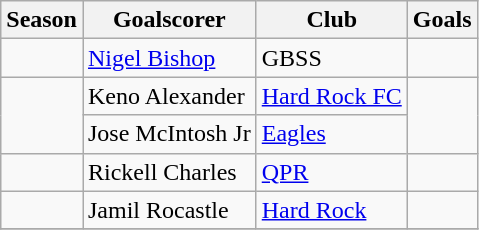<table class="wikitable">
<tr>
<th>Season</th>
<th>Goalscorer</th>
<th>Club</th>
<th>Goals</th>
</tr>
<tr>
<td></td>
<td> <a href='#'>Nigel Bishop</a></td>
<td>GBSS</td>
<td></td>
</tr>
<tr>
<td rowspan=2></td>
<td> Keno Alexander</td>
<td><a href='#'>Hard Rock FC</a></td>
<td rowspan=2></td>
</tr>
<tr>
<td> Jose McIntosh Jr</td>
<td><a href='#'>Eagles</a></td>
</tr>
<tr>
<td></td>
<td> Rickell Charles</td>
<td><a href='#'>QPR</a></td>
<td></td>
</tr>
<tr>
<td></td>
<td> Jamil Rocastle</td>
<td><a href='#'>Hard Rock</a></td>
<td></td>
</tr>
<tr>
</tr>
</table>
